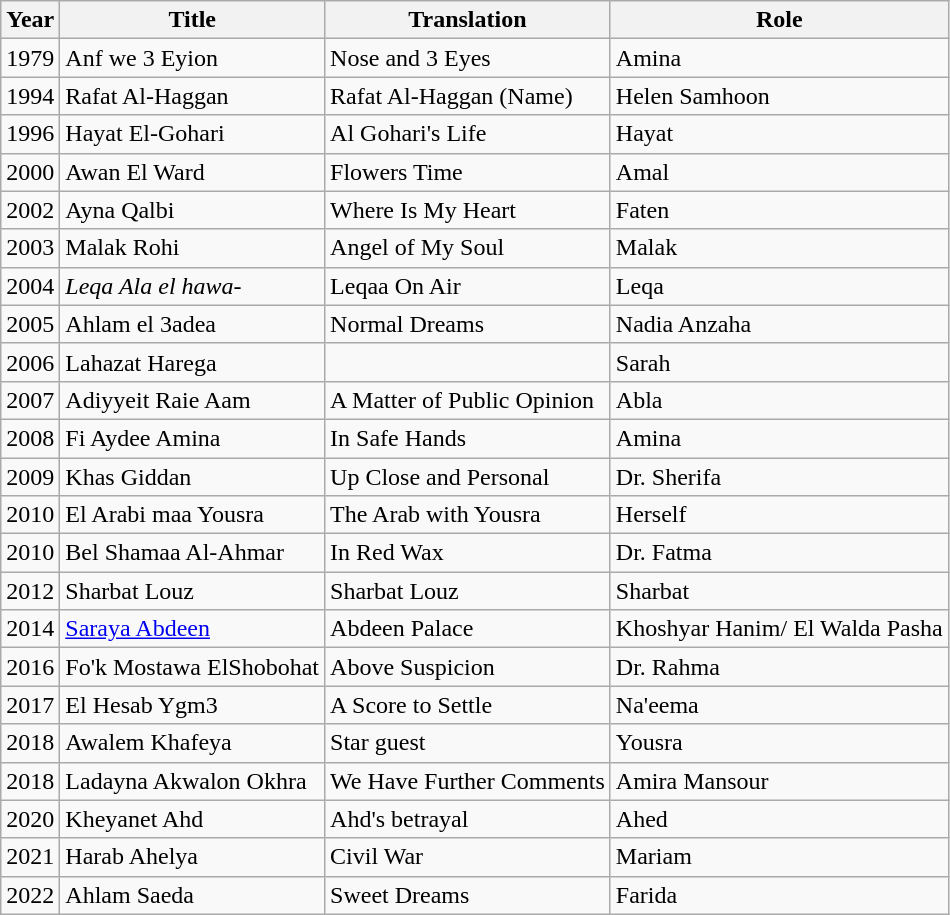<table class="wikitable sortable">
<tr>
<th>Year</th>
<th>Title</th>
<th>Translation</th>
<th class="unsortable">Role</th>
</tr>
<tr>
<td>1979</td>
<td>Anf we 3 Eyion</td>
<td>Nose and 3 Eyes</td>
<td>Amina</td>
</tr>
<tr>
<td>1994</td>
<td>Rafat Al-Haggan</td>
<td>Rafat Al-Haggan (Name)</td>
<td>Helen Samhoon</td>
</tr>
<tr>
<td>1996</td>
<td>Hayat El-Gohari</td>
<td>Al Gohari's Life</td>
<td>Hayat</td>
</tr>
<tr>
<td>2000</td>
<td>Awan El Ward</td>
<td>Flowers Time</td>
<td>Amal</td>
</tr>
<tr>
<td>2002</td>
<td>Ayna Qalbi</td>
<td>Where Is My Heart</td>
<td>Faten</td>
</tr>
<tr>
<td>2003</td>
<td>Malak Rohi</td>
<td>Angel of My Soul</td>
<td>Malak</td>
</tr>
<tr>
<td>2004</td>
<td><em>Leqa Ala el hawa-</em></td>
<td>Leqaa On Air</td>
<td>Leqa</td>
</tr>
<tr>
<td>2005</td>
<td>Ahlam el 3adea</td>
<td>Normal Dreams</td>
<td>Nadia Anzaha</td>
</tr>
<tr>
<td>2006</td>
<td>Lahazat Harega</td>
<td></td>
<td>Sarah</td>
</tr>
<tr>
<td>2007</td>
<td>Adiyyeit Raie Aam</td>
<td>A Matter of Public Opinion</td>
<td>Abla</td>
</tr>
<tr>
<td>2008</td>
<td>Fi Aydee Amina</td>
<td>In Safe Hands</td>
<td>Amina</td>
</tr>
<tr>
<td>2009</td>
<td>Khas Giddan</td>
<td>Up Close and Personal</td>
<td>Dr. Sherifa</td>
</tr>
<tr>
<td>2010</td>
<td>El Arabi maa Yousra</td>
<td>The Arab with Yousra</td>
<td>Herself</td>
</tr>
<tr>
<td>2010</td>
<td>Bel Shamaa Al-Ahmar</td>
<td>In Red Wax</td>
<td>Dr. Fatma</td>
</tr>
<tr>
<td>2012</td>
<td>Sharbat Louz</td>
<td>Sharbat Louz</td>
<td>Sharbat</td>
</tr>
<tr>
<td>2014</td>
<td><a href='#'>Saraya Abdeen</a></td>
<td>Abdeen Palace</td>
<td>Khoshyar Hanim/ El Walda Pasha</td>
</tr>
<tr>
<td>2016</td>
<td>Fo'k Mostawa ElShobohat</td>
<td>Above Suspicion</td>
<td>Dr. Rahma</td>
</tr>
<tr>
<td>2017</td>
<td>El Hesab Ygm3</td>
<td>A Score to Settle</td>
<td>Na'eema</td>
</tr>
<tr>
<td>2018</td>
<td>Awalem Khafeya</td>
<td>Star guest</td>
<td>Yousra</td>
</tr>
<tr>
<td>2018</td>
<td>Ladayna Akwalon Okhra</td>
<td>We Have Further Comments</td>
<td>Amira Mansour</td>
</tr>
<tr>
<td>2020</td>
<td>Kheyanet Ahd </td>
<td>Ahd's betrayal</td>
<td>Ahed</td>
</tr>
<tr>
<td>2021</td>
<td>Harab Ahelya</td>
<td>Civil War</td>
<td>Mariam</td>
</tr>
<tr>
<td>2022</td>
<td>Ahlam Saeda</td>
<td>Sweet Dreams</td>
<td>Farida</td>
</tr>
</table>
